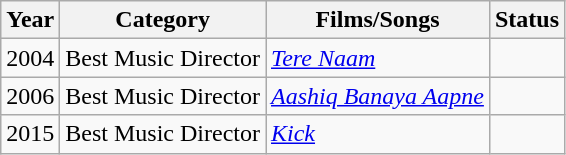<table class="wikitable">
<tr>
<th>Year</th>
<th>Category</th>
<th>Films/Songs</th>
<th>Status</th>
</tr>
<tr>
<td>2004</td>
<td>Best Music Director</td>
<td><em><a href='#'>Tere Naam</a></em></td>
<td></td>
</tr>
<tr>
<td>2006</td>
<td>Best Music Director</td>
<td><em><a href='#'>Aashiq Banaya Aapne</a></em></td>
<td></td>
</tr>
<tr>
<td>2015</td>
<td>Best Music Director</td>
<td><em><a href='#'>Kick</a></em></td>
<td></td>
</tr>
</table>
